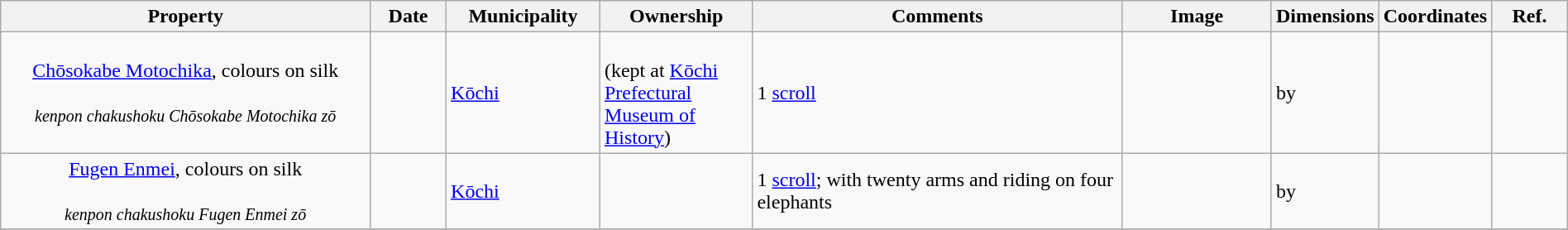<table class="wikitable sortable"  style="width:100%;">
<tr>
<th width="25%" align="left">Property</th>
<th width="5%" align="left">Date</th>
<th width="10%" align="left">Municipality</th>
<th width="10%" align="left">Ownership</th>
<th width="25%" align="left" class="unsortable">Comments</th>
<th width="10%" align="left" class="unsortable">Image</th>
<th width="5%" align="left" class="unsortable">Dimensions</th>
<th width="5%" align="left" class="unsortable">Coordinates</th>
<th width="5%" align="left" class="unsortable">Ref.</th>
</tr>
<tr>
<td align="center"><a href='#'>Chōsokabe Motochika</a>, colours on silk<br><br><small><em>kenpon chakushoku Chōsokabe Motochika zō</em></small></td>
<td></td>
<td><a href='#'>Kōchi</a></td>
<td><br>(kept at <a href='#'>Kōchi Prefectural Museum of History</a>)</td>
<td>1 <a href='#'>scroll</a></td>
<td></td>
<td> by </td>
<td></td>
<td></td>
</tr>
<tr>
<td align="center"><a href='#'>Fugen Enmei</a>, colours on silk<br><br><small><em>kenpon chakushoku Fugen Enmei zō</em></small></td>
<td></td>
<td><a href='#'>Kōchi</a></td>
<td></td>
<td>1 <a href='#'>scroll</a>; with twenty arms and riding on four elephants</td>
<td></td>
<td> by </td>
<td></td>
<td></td>
</tr>
<tr>
</tr>
</table>
